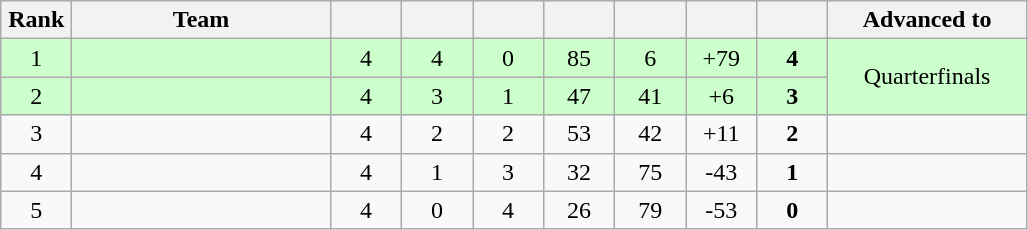<table class="wikitable" style="text-align:center;">
<tr>
<th width=40>Rank</th>
<th width=165>Team</th>
<th width=40></th>
<th width=40></th>
<th width=40></th>
<th width=40></th>
<th width=40></th>
<th width=40></th>
<th width=40></th>
<th width=125>Advanced to</th>
</tr>
<tr style="background:#cfc">
<td>1</td>
<td style="text-align:left;"></td>
<td>4</td>
<td>4</td>
<td>0</td>
<td>85</td>
<td>6</td>
<td>+79</td>
<td><strong>4</strong></td>
<td rowspan="2">Quarterfinals</td>
</tr>
<tr style="background:#cfc">
<td>2</td>
<td style="text-align:left;"></td>
<td>4</td>
<td>3</td>
<td>1</td>
<td>47</td>
<td>41</td>
<td>+6</td>
<td><strong>3</strong></td>
</tr>
<tr>
<td>3</td>
<td style="text-align:left;"></td>
<td>4</td>
<td>2</td>
<td>2</td>
<td>53</td>
<td>42</td>
<td>+11</td>
<td><strong>2</strong></td>
<td></td>
</tr>
<tr>
<td>4</td>
<td style="text-align:left;"></td>
<td>4</td>
<td>1</td>
<td>3</td>
<td>32</td>
<td>75</td>
<td>-43</td>
<td><strong>1</strong></td>
<td></td>
</tr>
<tr>
<td>5</td>
<td style="text-align:left;"></td>
<td>4</td>
<td>0</td>
<td>4</td>
<td>26</td>
<td>79</td>
<td>-53</td>
<td><strong>0</strong></td>
<td></td>
</tr>
</table>
